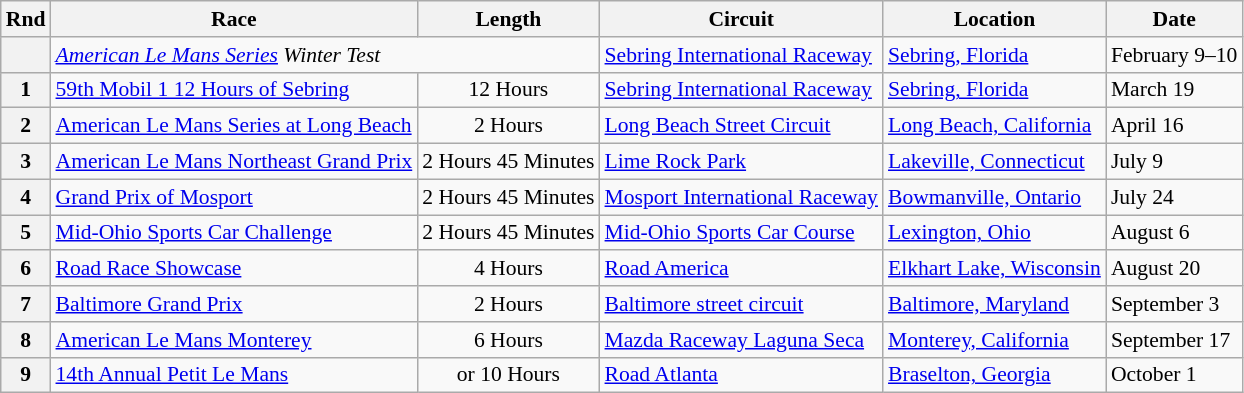<table class="wikitable" style="font-size: 90%;">
<tr>
<th>Rnd</th>
<th>Race</th>
<th>Length</th>
<th>Circuit</th>
<th>Location</th>
<th>Date</th>
</tr>
<tr>
<th></th>
<td colspan=2><em><a href='#'>American Le Mans Series</a> Winter Test</em></td>
<td><a href='#'>Sebring International Raceway</a></td>
<td><a href='#'>Sebring, Florida</a></td>
<td>February 9–10</td>
</tr>
<tr>
<th>1</th>
<td><a href='#'>59th Mobil 1 12 Hours of Sebring</a></td>
<td align="center">12 Hours</td>
<td><a href='#'>Sebring International Raceway</a></td>
<td><a href='#'>Sebring, Florida</a></td>
<td>March 19</td>
</tr>
<tr>
<th>2</th>
<td><a href='#'>American Le Mans Series at Long Beach</a></td>
<td align="center">2 Hours</td>
<td><a href='#'>Long Beach Street Circuit</a></td>
<td><a href='#'>Long Beach, California</a></td>
<td>April 16</td>
</tr>
<tr>
<th>3</th>
<td><a href='#'>American Le Mans Northeast Grand Prix</a></td>
<td align="center">2 Hours 45 Minutes</td>
<td><a href='#'>Lime Rock Park</a></td>
<td><a href='#'>Lakeville, Connecticut</a></td>
<td>July 9</td>
</tr>
<tr>
<th>4</th>
<td><a href='#'>Grand Prix of Mosport</a></td>
<td align="center">2 Hours 45 Minutes</td>
<td><a href='#'>Mosport International Raceway</a></td>
<td><a href='#'>Bowmanville, Ontario</a></td>
<td>July 24</td>
</tr>
<tr>
<th>5</th>
<td><a href='#'>Mid-Ohio Sports Car Challenge</a></td>
<td align="center">2 Hours 45 Minutes</td>
<td><a href='#'>Mid-Ohio Sports Car Course</a></td>
<td><a href='#'>Lexington, Ohio</a></td>
<td>August 6</td>
</tr>
<tr>
<th>6</th>
<td><a href='#'>Road Race Showcase</a></td>
<td align="center">4 Hours</td>
<td><a href='#'>Road America</a></td>
<td><a href='#'>Elkhart Lake, Wisconsin</a></td>
<td>August 20</td>
</tr>
<tr>
<th>7</th>
<td><a href='#'>Baltimore Grand Prix</a></td>
<td align="center">2 Hours</td>
<td><a href='#'>Baltimore street circuit</a></td>
<td><a href='#'>Baltimore, Maryland</a></td>
<td>September 3</td>
</tr>
<tr>
<th>8</th>
<td><a href='#'>American Le Mans Monterey</a></td>
<td align="center">6 Hours</td>
<td><a href='#'>Mazda Raceway Laguna Seca</a></td>
<td><a href='#'>Monterey, California</a></td>
<td>September 17</td>
</tr>
<tr>
<th>9</th>
<td><a href='#'>14th Annual Petit Le Mans</a></td>
<td align="center"> or 10 Hours</td>
<td><a href='#'>Road Atlanta</a></td>
<td><a href='#'>Braselton, Georgia</a></td>
<td>October 1</td>
</tr>
</table>
